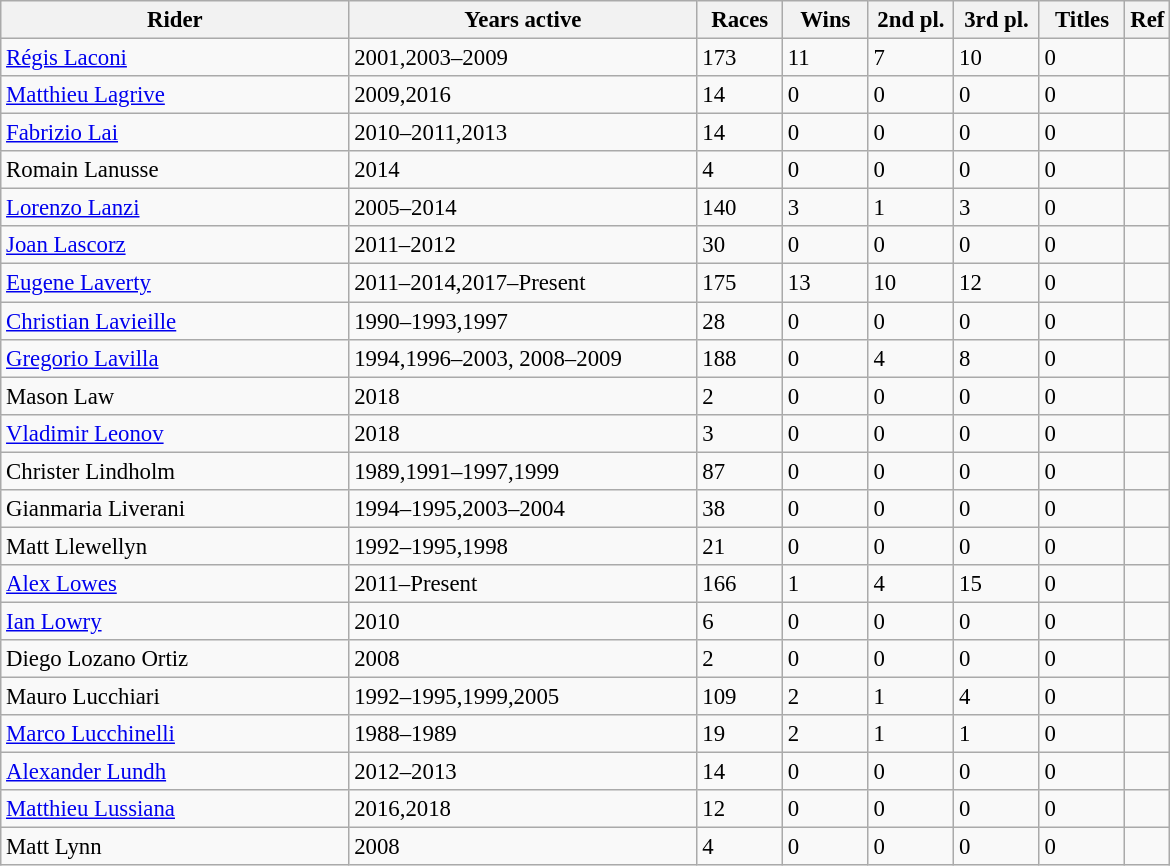<table class="wikitable" style="font-size:95%;">
<tr>
<th width="225">Rider</th>
<th width="225">Years active</th>
<th width="50">Races</th>
<th width="50">Wins</th>
<th width="50">2nd pl.</th>
<th width="50">3rd pl.</th>
<th width="50">Titles</th>
<th>Ref</th>
</tr>
<tr>
<td> <a href='#'>Régis Laconi</a></td>
<td>2001,2003–2009</td>
<td>173</td>
<td>11</td>
<td>7</td>
<td>10</td>
<td>0</td>
<td></td>
</tr>
<tr>
<td> <a href='#'>Matthieu Lagrive</a></td>
<td>2009,2016</td>
<td>14</td>
<td>0</td>
<td>0</td>
<td>0</td>
<td>0</td>
<td></td>
</tr>
<tr>
<td> <a href='#'>Fabrizio Lai</a></td>
<td>2010–2011,2013</td>
<td>14</td>
<td>0</td>
<td>0</td>
<td>0</td>
<td>0</td>
<td></td>
</tr>
<tr>
<td> Romain Lanusse</td>
<td>2014</td>
<td>4</td>
<td>0</td>
<td>0</td>
<td>0</td>
<td>0</td>
<td></td>
</tr>
<tr>
<td> <a href='#'>Lorenzo Lanzi</a></td>
<td>2005–2014</td>
<td>140</td>
<td>3</td>
<td>1</td>
<td>3</td>
<td>0</td>
<td></td>
</tr>
<tr>
<td> <a href='#'>Joan Lascorz</a></td>
<td>2011–2012</td>
<td>30</td>
<td>0</td>
<td>0</td>
<td>0</td>
<td>0</td>
<td></td>
</tr>
<tr>
<td> <a href='#'>Eugene Laverty</a></td>
<td>2011–2014,2017–Present</td>
<td>175</td>
<td>13</td>
<td>10</td>
<td>12</td>
<td>0</td>
<td></td>
</tr>
<tr>
<td> <a href='#'>Christian Lavieille</a></td>
<td>1990–1993,1997</td>
<td>28</td>
<td>0</td>
<td>0</td>
<td>0</td>
<td>0</td>
<td></td>
</tr>
<tr>
<td> <a href='#'>Gregorio Lavilla</a></td>
<td>1994,1996–2003, 2008–2009</td>
<td>188</td>
<td>0</td>
<td>4</td>
<td>8</td>
<td>0</td>
<td></td>
</tr>
<tr>
<td> Mason Law</td>
<td>2018</td>
<td>2</td>
<td>0</td>
<td>0</td>
<td>0</td>
<td>0</td>
<td></td>
</tr>
<tr>
<td> <a href='#'>Vladimir Leonov</a></td>
<td>2018</td>
<td>3</td>
<td>0</td>
<td>0</td>
<td>0</td>
<td>0</td>
<td></td>
</tr>
<tr>
<td> Christer Lindholm</td>
<td>1989,1991–1997,1999</td>
<td>87</td>
<td>0</td>
<td>0</td>
<td>0</td>
<td>0</td>
<td></td>
</tr>
<tr>
<td> Gianmaria Liverani</td>
<td>1994–1995,2003–2004</td>
<td>38</td>
<td>0</td>
<td>0</td>
<td>0</td>
<td>0</td>
<td></td>
</tr>
<tr>
<td> Matt Llewellyn</td>
<td>1992–1995,1998</td>
<td>21</td>
<td>0</td>
<td>0</td>
<td>0</td>
<td>0</td>
<td></td>
</tr>
<tr>
<td> <a href='#'>Alex Lowes</a></td>
<td>2011–Present</td>
<td>166</td>
<td>1</td>
<td>4</td>
<td>15</td>
<td>0</td>
<td></td>
</tr>
<tr>
<td> <a href='#'>Ian Lowry</a></td>
<td>2010</td>
<td>6</td>
<td>0</td>
<td>0</td>
<td>0</td>
<td>0</td>
<td></td>
</tr>
<tr>
<td> Diego Lozano Ortiz</td>
<td>2008</td>
<td>2</td>
<td>0</td>
<td>0</td>
<td>0</td>
<td>0</td>
<td></td>
</tr>
<tr>
<td> Mauro Lucchiari</td>
<td>1992–1995,1999,2005</td>
<td>109</td>
<td>2</td>
<td>1</td>
<td>4</td>
<td>0</td>
<td></td>
</tr>
<tr>
<td> <a href='#'>Marco Lucchinelli</a></td>
<td>1988–1989</td>
<td>19</td>
<td>2</td>
<td>1</td>
<td>1</td>
<td>0</td>
<td></td>
</tr>
<tr>
<td> <a href='#'>Alexander Lundh</a></td>
<td>2012–2013</td>
<td>14</td>
<td>0</td>
<td>0</td>
<td>0</td>
<td>0</td>
<td></td>
</tr>
<tr>
<td> <a href='#'>Matthieu Lussiana</a></td>
<td>2016,2018</td>
<td>12</td>
<td>0</td>
<td>0</td>
<td>0</td>
<td>0</td>
<td></td>
</tr>
<tr>
<td> Matt Lynn</td>
<td>2008</td>
<td>4</td>
<td>0</td>
<td>0</td>
<td>0</td>
<td>0</td>
<td></td>
</tr>
</table>
